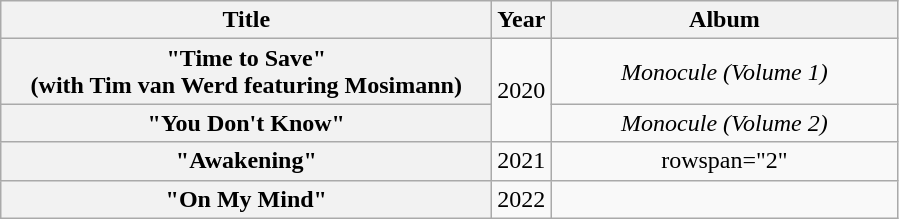<table class="wikitable plainrowheaders" style="text-align:center;" border="1">
<tr>
<th scope="col" style="width:20em;">Title</th>
<th scope="col" style="width:2em;">Year</th>
<th scope="col" style="width:14em;">Album</th>
</tr>
<tr>
<th scope="row">"Time to Save" <br><span>(with Tim van Werd featuring Mosimann)</span></th>
<td rowspan="2">2020</td>
<td><em>Monocule (Volume 1)</em></td>
</tr>
<tr>
<th scope="row">"You Don't Know"</th>
<td><em>Monocule (Volume 2)</em></td>
</tr>
<tr>
<th scope="row">"Awakening"</th>
<td>2021</td>
<td>rowspan="2" </td>
</tr>
<tr>
<th scope="row">"On My Mind"</th>
<td>2022</td>
</tr>
</table>
